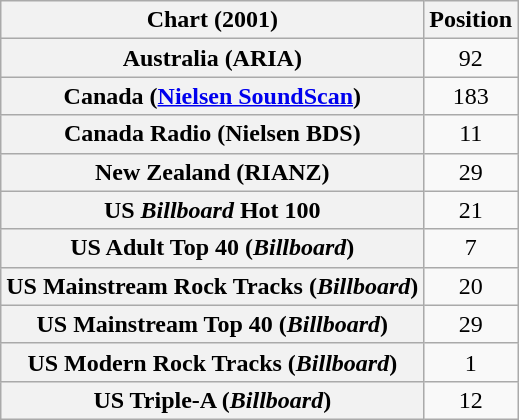<table class="wikitable sortable plainrowheaders" style="text-align:center">
<tr>
<th>Chart (2001)</th>
<th>Position</th>
</tr>
<tr>
<th scope="row">Australia (ARIA)</th>
<td>92</td>
</tr>
<tr>
<th scope="row">Canada (<a href='#'>Nielsen SoundScan</a>)</th>
<td>183</td>
</tr>
<tr>
<th scope="row">Canada Radio (Nielsen BDS)</th>
<td>11</td>
</tr>
<tr>
<th scope="row">New Zealand (RIANZ)</th>
<td>29</td>
</tr>
<tr>
<th scope="row">US <em>Billboard</em> Hot 100</th>
<td>21</td>
</tr>
<tr>
<th scope="row">US Adult Top 40 (<em>Billboard</em>)</th>
<td>7</td>
</tr>
<tr>
<th scope="row">US Mainstream Rock Tracks (<em>Billboard</em>)</th>
<td>20</td>
</tr>
<tr>
<th scope="row">US Mainstream Top 40 (<em>Billboard</em>)</th>
<td>29</td>
</tr>
<tr>
<th scope="row">US Modern Rock Tracks (<em>Billboard</em>)</th>
<td>1</td>
</tr>
<tr>
<th scope="row">US Triple-A (<em>Billboard</em>)</th>
<td>12</td>
</tr>
</table>
